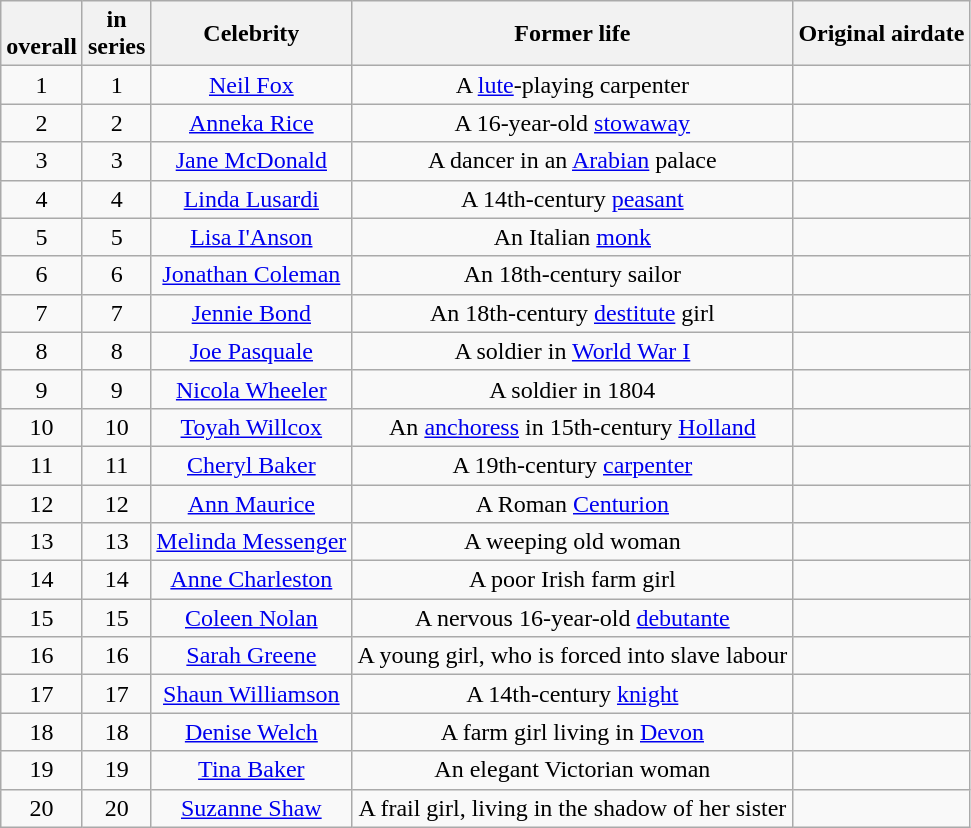<table class="wikitable" style="text-align:center;">
<tr>
<th><br>overall</th>
<th> in<br>series</th>
<th>Celebrity</th>
<th>Former life</th>
<th>Original airdate</th>
</tr>
<tr>
<td>1</td>
<td>1</td>
<td><a href='#'>Neil Fox</a></td>
<td>A <a href='#'>lute</a>-playing carpenter</td>
<td></td>
</tr>
<tr>
<td>2</td>
<td>2</td>
<td><a href='#'>Anneka Rice</a></td>
<td>A 16-year-old <a href='#'>stowaway</a></td>
<td></td>
</tr>
<tr>
<td>3</td>
<td>3</td>
<td><a href='#'>Jane McDonald</a></td>
<td>A dancer in an <a href='#'>Arabian</a> palace</td>
<td></td>
</tr>
<tr>
<td>4</td>
<td>4</td>
<td><a href='#'>Linda Lusardi</a></td>
<td>A 14th-century <a href='#'>peasant</a></td>
<td></td>
</tr>
<tr>
<td>5</td>
<td>5</td>
<td><a href='#'>Lisa I'Anson</a></td>
<td>An Italian <a href='#'>monk</a></td>
<td></td>
</tr>
<tr>
<td>6</td>
<td>6</td>
<td><a href='#'>Jonathan Coleman</a></td>
<td>An 18th-century sailor</td>
<td></td>
</tr>
<tr>
<td>7</td>
<td>7</td>
<td><a href='#'>Jennie Bond</a></td>
<td>An 18th-century <a href='#'>destitute</a> girl</td>
<td></td>
</tr>
<tr>
<td>8</td>
<td>8</td>
<td><a href='#'>Joe Pasquale</a></td>
<td>A soldier in <a href='#'>World War I</a></td>
<td></td>
</tr>
<tr>
<td>9</td>
<td>9</td>
<td><a href='#'>Nicola Wheeler</a></td>
<td>A soldier in 1804</td>
<td></td>
</tr>
<tr>
<td>10</td>
<td>10</td>
<td><a href='#'>Toyah Willcox</a></td>
<td>An <a href='#'>anchoress</a> in 15th-century <a href='#'>Holland</a></td>
<td></td>
</tr>
<tr>
<td>11</td>
<td>11</td>
<td><a href='#'>Cheryl Baker</a></td>
<td>A 19th-century <a href='#'>carpenter</a></td>
<td></td>
</tr>
<tr>
<td>12</td>
<td>12</td>
<td><a href='#'>Ann Maurice</a></td>
<td>A Roman <a href='#'>Centurion</a></td>
<td></td>
</tr>
<tr>
<td>13</td>
<td>13</td>
<td><a href='#'>Melinda Messenger</a></td>
<td>A weeping old woman</td>
<td></td>
</tr>
<tr>
<td>14</td>
<td>14</td>
<td><a href='#'>Anne Charleston</a></td>
<td>A poor Irish farm girl</td>
<td></td>
</tr>
<tr>
<td>15</td>
<td>15</td>
<td><a href='#'>Coleen Nolan</a></td>
<td>A nervous 16-year-old <a href='#'>debutante</a></td>
<td></td>
</tr>
<tr>
<td>16</td>
<td>16</td>
<td><a href='#'>Sarah Greene</a></td>
<td>A young girl, who is forced into slave labour</td>
<td></td>
</tr>
<tr>
<td>17</td>
<td>17</td>
<td><a href='#'>Shaun Williamson</a></td>
<td>A 14th-century <a href='#'>knight</a></td>
<td></td>
</tr>
<tr>
<td>18</td>
<td>18</td>
<td><a href='#'>Denise Welch</a></td>
<td>A farm girl living in <a href='#'>Devon</a></td>
<td></td>
</tr>
<tr>
<td>19</td>
<td>19</td>
<td><a href='#'>Tina Baker</a></td>
<td>An elegant Victorian woman</td>
<td></td>
</tr>
<tr>
<td>20</td>
<td>20</td>
<td><a href='#'>Suzanne Shaw</a></td>
<td>A frail girl, living in the shadow of her sister</td>
<td></td>
</tr>
</table>
